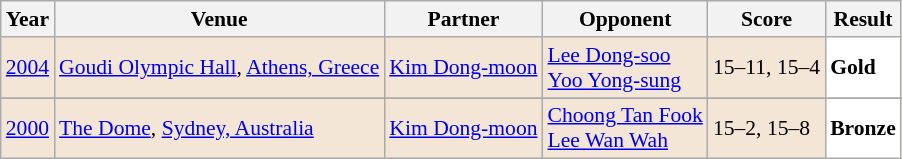<table class="sortable wikitable" style="font-size: 90%;">
<tr>
<th>Year</th>
<th>Venue</th>
<th>Partner</th>
<th>Opponent</th>
<th>Score</th>
<th>Result</th>
</tr>
<tr style="background:#F3E6D7">
<td align="center"><a href='#'>2004</a></td>
<td align="left"><a href='#'>Goudi Olympic Hall</a>, <a href='#'>Athens, Greece</a></td>
<td align="left"> <a href='#'>Kim Dong-moon</a></td>
<td align="left"> <a href='#'>Lee Dong-soo</a> <br>  <a href='#'>Yoo Yong-sung</a></td>
<td align="left">15–11, 15–4</td>
<td style="text-align:left; background:white"> <strong>Gold</strong></td>
</tr>
<tr>
</tr>
<tr style="background:#F3E6D7">
<td align="center"><a href='#'>2000</a></td>
<td align="left"><a href='#'>The Dome</a>, <a href='#'>Sydney, Australia</a></td>
<td align="left"> <a href='#'>Kim Dong-moon</a></td>
<td align="left"> <a href='#'>Choong Tan Fook</a> <br>  <a href='#'>Lee Wan Wah</a></td>
<td align="left">15–2, 15–8</td>
<td style="text-align:left; background:white"> <strong>Bronze</strong></td>
</tr>
</table>
